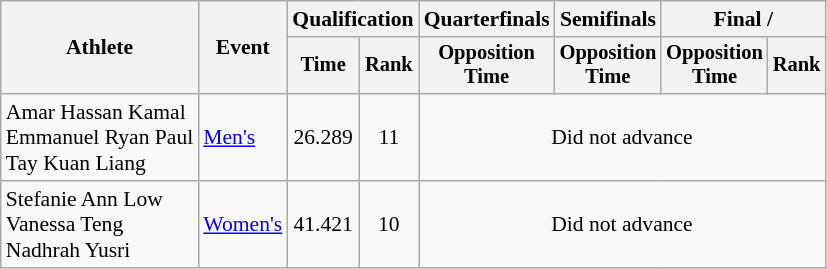<table class=wikitable style="font-size:90%; text-align:center;">
<tr>
<th rowspan="2">Athlete</th>
<th rowspan="2">Event</th>
<th colspan=2>Qualification</th>
<th>Quarterfinals</th>
<th>Semifinals</th>
<th colspan=2>Final / </th>
</tr>
<tr style="font-size:95%">
<th>Time</th>
<th>Rank</th>
<th>Opposition<br>Time</th>
<th>Opposition<br>Time</th>
<th>Opposition<br>Time</th>
<th>Rank</th>
</tr>
<tr>
<td align=left>Amar Hassan Kamal<br>Emmanuel Ryan Paul<br>Tay Kuan Liang</td>
<td align=left><a href='#'>Men's</a></td>
<td>26.289</td>
<td>11</td>
<td colspan=4>Did not advance</td>
</tr>
<tr>
<td align=left>Stefanie Ann Low<br>Vanessa Teng<br>Nadhrah Yusri</td>
<td align=left><a href='#'>Women's</a></td>
<td>41.421</td>
<td>10</td>
<td colspan=4>Did not advance</td>
</tr>
</table>
